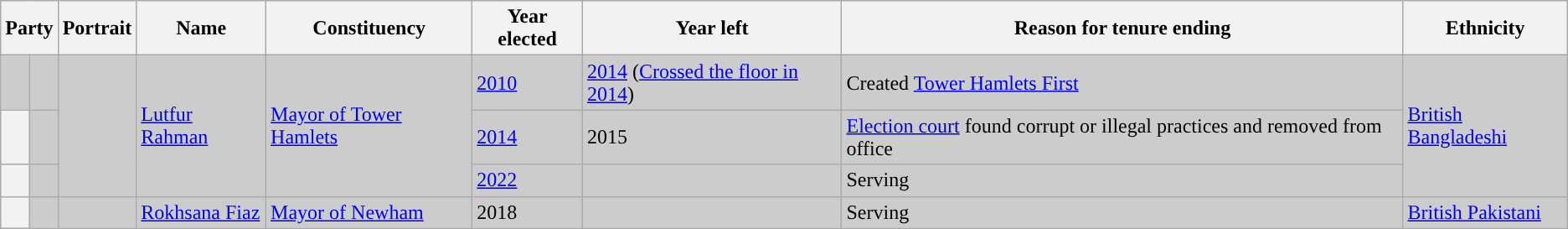<table class="wikitable sortable">
<tr>
<th colspan="2">Party</th>
<th>Portrait</th>
<th>Name</th>
<th>Constituency</th>
<th>Year elected</th>
<th>Year left</th>
<th>Reason for tenure ending</th>
<th>Ethnicity</th>
</tr>
<tr style="background:#ccc;">
<td style="background-color: "></td>
<td></td>
<td rowspan="3"></td>
<td rowspan="3"><a href='#'>Lutfur Rahman</a></td>
<td rowspan="3"><a href='#'>Mayor of Tower Hamlets</a></td>
<td><a href='#'>2010</a></td>
<td><a href='#'>2014</a> (<a href='#'>Crossed the floor in 2014</a>)</td>
<td>Created <a href='#'>Tower Hamlets First</a></td>
<td rowspan="3"><a href='#'>British Bangladeshi</a></td>
</tr>
<tr style="background:#ccc;">
<th style="background-color: "></th>
<td></td>
<td><a href='#'>2014</a></td>
<td>2015</td>
<td><a href='#'>Election court</a> found corrupt or illegal practices and removed from office</td>
</tr>
<tr style="background:#ccc;">
<th style="background-color: "></th>
<td></td>
<td><a href='#'>2022</a></td>
<td></td>
<td>Serving</td>
</tr>
<tr style="background:#ccc;">
<th style="background-color: "></th>
<td></td>
<td></td>
<td><a href='#'>Rokhsana Fiaz</a></td>
<td><a href='#'>Mayor of Newham</a></td>
<td>2018</td>
<td></td>
<td>Serving</td>
<td><a href='#'>British Pakistani</a></td>
</tr>
</table>
